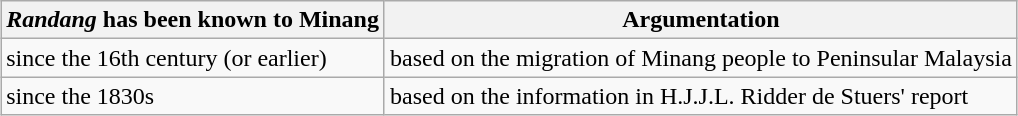<table class="wikitable" style="margin: 1em auto;" >
<tr  >
<th><em>Randang</em> has been known to Minang</th>
<th>Argumentation</th>
</tr>
<tr>
<td>since the 16th century (or earlier)</td>
<td>based on the migration of Minang people to Peninsular Malaysia</td>
</tr>
<tr>
<td>since the 1830s</td>
<td>based on the information in H.J.J.L. Ridder de Stuers' report</td>
</tr>
</table>
